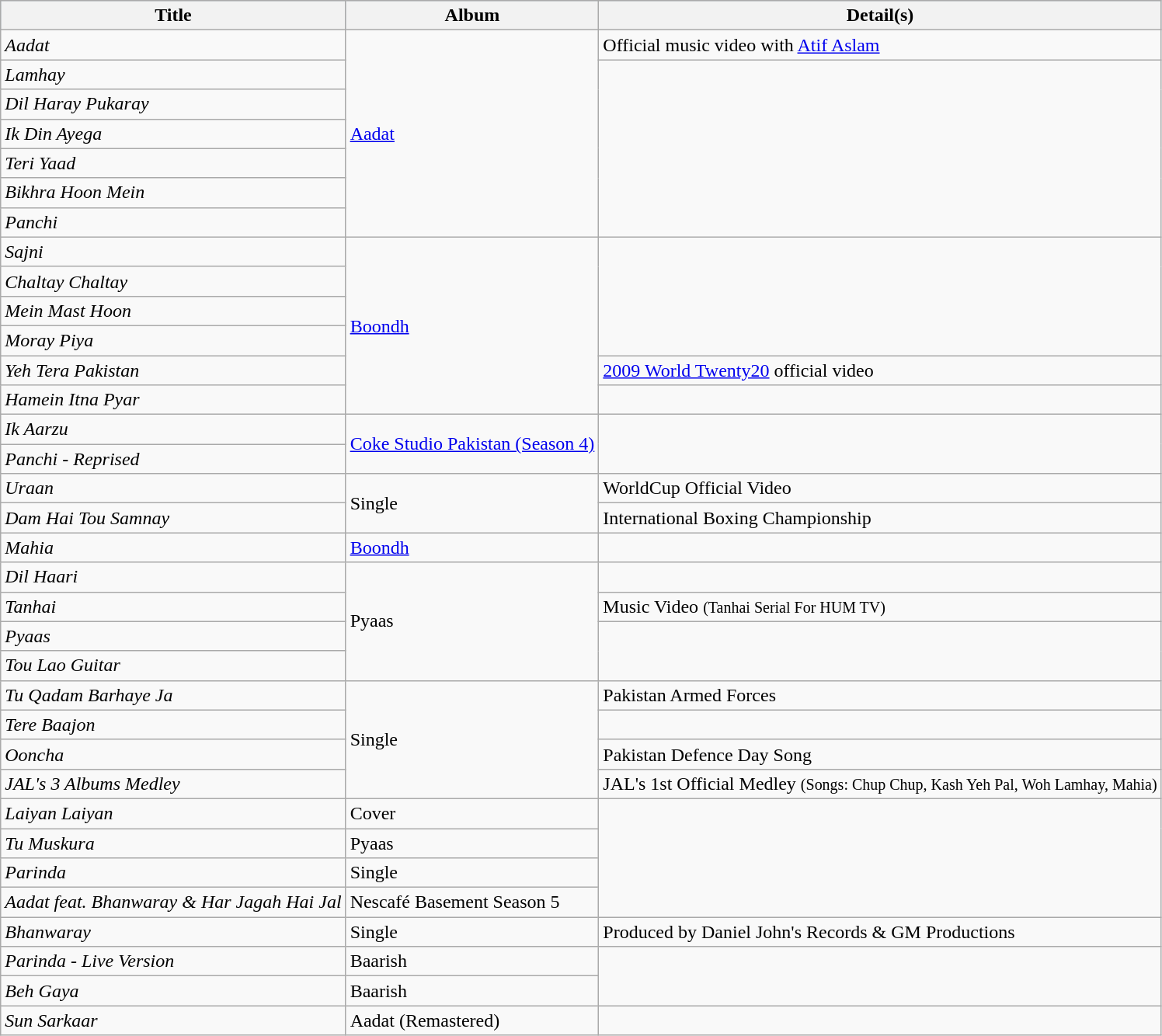<table class="wikitable">
<tr style="background:#b0c4de; text-align:center;">
<th>Title</th>
<th>Album</th>
<th>Detail(s)</th>
</tr>
<tr>
<td><em>Aadat</em></td>
<td rowspan="7"><a href='#'>Aadat</a></td>
<td>Official music video with <a href='#'>Atif Aslam</a></td>
</tr>
<tr>
<td><em>Lamhay</em></td>
<td rowspan="6"></td>
</tr>
<tr>
<td><em>Dil Haray Pukaray</em></td>
</tr>
<tr>
<td><em>Ik Din Ayega</em></td>
</tr>
<tr>
<td><em>Teri Yaad</em></td>
</tr>
<tr>
<td><em>Bikhra Hoon Mein</em></td>
</tr>
<tr>
<td><em>Panchi</em></td>
</tr>
<tr>
<td><em>Sajni</em></td>
<td rowspan="6"><a href='#'>Boondh</a></td>
<td rowspan="4"></td>
</tr>
<tr>
<td><em>Chaltay Chaltay</em></td>
</tr>
<tr>
<td><em>Mein Mast Hoon</em></td>
</tr>
<tr>
<td><em>Moray Piya</em></td>
</tr>
<tr>
<td><em>Yeh Tera Pakistan</em></td>
<td><a href='#'>2009 World Twenty20</a> official video</td>
</tr>
<tr>
<td><em>Hamein Itna Pyar</em></td>
<td></td>
</tr>
<tr>
<td><em>Ik Aarzu</em></td>
<td rowspan="2"><a href='#'>Coke Studio Pakistan (Season 4)</a></td>
<td rowspan="2"></td>
</tr>
<tr>
<td><em>Panchi - Reprised</em></td>
</tr>
<tr>
<td><em>Uraan</em></td>
<td rowspan="2">Single</td>
<td>WorldCup Official Video</td>
</tr>
<tr>
<td><em>Dam Hai Tou Samnay</em></td>
<td>International Boxing Championship</td>
</tr>
<tr>
<td><em>Mahia</em></td>
<td><a href='#'>Boondh</a></td>
<td></td>
</tr>
<tr>
<td><em>Dil Haari</em></td>
<td rowspan="4">Pyaas</td>
<td></td>
</tr>
<tr>
<td><em>Tanhai</em></td>
<td>Music Video <small>(Tanhai Serial For HUM TV)</small></td>
</tr>
<tr>
<td><em>Pyaas</em></td>
<td rowspan="2"></td>
</tr>
<tr>
<td><em>Tou Lao Guitar</em></td>
</tr>
<tr>
<td><em>Tu Qadam Barhaye Ja</em></td>
<td rowspan="4">Single</td>
<td>Pakistan Armed Forces</td>
</tr>
<tr>
<td><em>Tere Baajon</em></td>
<td></td>
</tr>
<tr>
<td><em>Ooncha</em></td>
<td>Pakistan Defence Day Song</td>
</tr>
<tr>
<td><em>JAL's 3 Albums Medley</em></td>
<td>JAL's 1st Official Medley <small>(Songs: Chup Chup, Kash Yeh Pal, Woh Lamhay, Mahia)</small></td>
</tr>
<tr>
<td><em>Laiyan Laiyan</em></td>
<td>Cover</td>
<td rowspan="4"></td>
</tr>
<tr>
<td><em>Tu Muskura</em></td>
<td>Pyaas</td>
</tr>
<tr>
<td><em>Parinda</em></td>
<td>Single</td>
</tr>
<tr>
<td><em>Aadat feat. Bhanwaray & Har Jagah Hai Jal</em></td>
<td>Nescafé Basement Season 5</td>
</tr>
<tr>
<td><em>Bhanwaray</em></td>
<td>Single</td>
<td>Produced by Daniel John's Records & GM Productions</td>
</tr>
<tr>
<td><em>Parinda - Live Version</em></td>
<td>Baarish</td>
<td rowspan="2"></td>
</tr>
<tr>
<td><em>Beh Gaya</em></td>
<td>Baarish</td>
</tr>
<tr>
<td><em>Sun Sarkaar</em></td>
<td>Aadat (Remastered)</td>
</tr>
</table>
